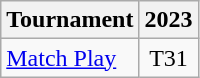<table class="wikitable" style="text-align:center;">
<tr>
<th>Tournament</th>
<th>2023</th>
</tr>
<tr>
<td align="left"><a href='#'>Match Play</a></td>
<td>T31</td>
</tr>
</table>
